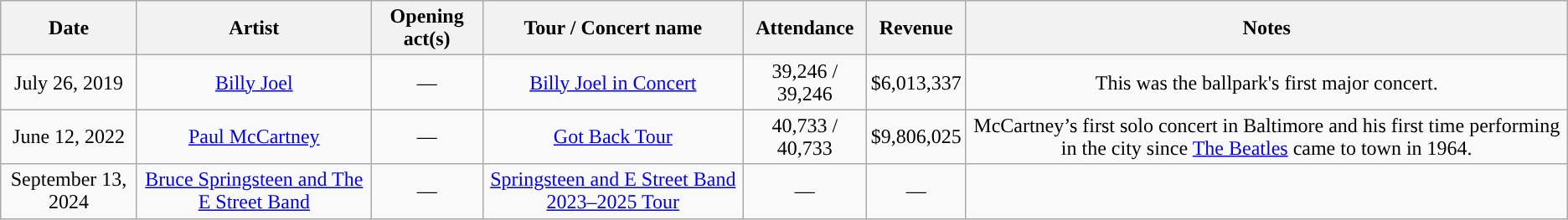<table class="wikitable" style="text-align:center;">
<tr>
<th style="text-align:center;">Date</th>
<th style="text-align:center;">Artist</th>
<th style="text-align:center;">Opening act(s)</th>
<th style="text-align:center;">Tour / Concert name</th>
<th style="text-align:center;">Attendance</th>
<th style="text-align:center;">Revenue</th>
<th style="text-align:center;">Notes</th>
</tr>
<tr>
<td>July 26, 2019</td>
<td><a href='#'>Billy Joel</a></td>
<td>—</td>
<td><a href='#'>Billy Joel in Concert</a></td>
<td>39,246 / 39,246</td>
<td>$6,013,337</td>
<td>This was the ballpark's first major concert.</td>
</tr>
<tr>
<td>June 12, 2022</td>
<td><a href='#'>Paul McCartney</a></td>
<td>—</td>
<td><a href='#'>Got Back Tour</a></td>
<td>40,733 / 40,733</td>
<td>$9,806,025</td>
<td>McCartney’s first solo concert in Baltimore and his first time performing in the city since <a href='#'>The Beatles</a> came to town in 1964.</td>
</tr>
<tr>
<td>September 13, 2024</td>
<td><a href='#'>Bruce Springsteen and The E Street Band</a></td>
<td>—</td>
<td><a href='#'>Springsteen and E Street Band 2023–2025 Tour</a></td>
<td>—</td>
<td>—</td>
<td></td>
</tr>
</table>
